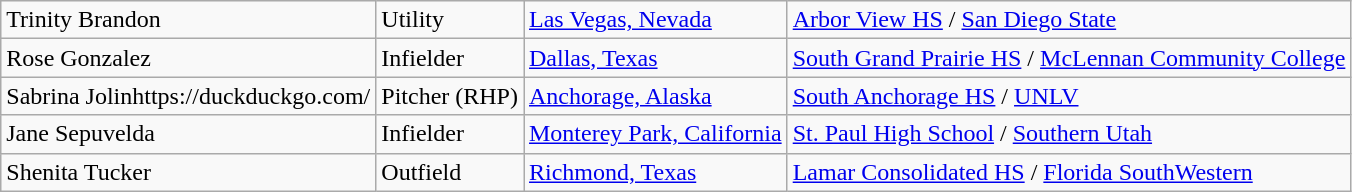<table class="wikitable collapsible collapsed">
<tr>
<td>Trinity Brandon</td>
<td>Utility</td>
<td><a href='#'>Las Vegas, Nevada</a></td>
<td><a href='#'>Arbor View HS</a> / <a href='#'>San Diego State</a></td>
</tr>
<tr>
<td>Rose Gonzalez</td>
<td>Infielder</td>
<td><a href='#'>Dallas, Texas</a></td>
<td><a href='#'>South Grand Prairie HS</a> / <a href='#'>McLennan Community College</a></td>
</tr>
<tr>
<td>Sabrina Jolinhttps://duckduckgo.com/</td>
<td>Pitcher (RHP)</td>
<td><a href='#'>Anchorage, Alaska</a></td>
<td><a href='#'>South Anchorage HS</a> / <a href='#'>UNLV</a></td>
</tr>
<tr>
<td>Jane Sepuvelda</td>
<td>Infielder</td>
<td><a href='#'>Monterey Park, California</a></td>
<td><a href='#'>St. Paul High School</a> / <a href='#'>Southern Utah</a></td>
</tr>
<tr>
<td>Shenita Tucker</td>
<td>Outfield</td>
<td><a href='#'>Richmond, Texas</a></td>
<td><a href='#'>Lamar Consolidated HS</a> / <a href='#'>Florida SouthWestern</a></td>
</tr>
</table>
